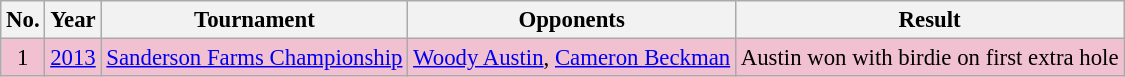<table class="wikitable" style="font-size:95%;">
<tr>
<th>No.</th>
<th>Year</th>
<th>Tournament</th>
<th>Opponents</th>
<th>Result</th>
</tr>
<tr style="background:#F2C1D1;">
<td align=center>1</td>
<td><a href='#'>2013</a></td>
<td><a href='#'>Sanderson Farms Championship</a></td>
<td> <a href='#'>Woody Austin</a>,  <a href='#'>Cameron Beckman</a></td>
<td>Austin won with birdie on first extra hole</td>
</tr>
</table>
